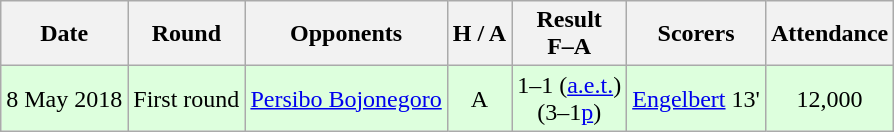<table class="wikitable" style="text-align:center">
<tr>
<th>Date</th>
<th>Round</th>
<th>Opponents</th>
<th>H / A</th>
<th>Result<br>F–A</th>
<th>Scorers</th>
<th>Attendance</th>
</tr>
<tr bgcolor=#ddffdd>
<td>8 May 2018</td>
<td>First round</td>
<td><a href='#'>Persibo Bojonegoro</a></td>
<td>A</td>
<td>1–1 (<a href='#'>a.e.t.</a>) <br>(3–1<a href='#'>p</a>)</td>
<td><a href='#'>Engelbert</a> 13'</td>
<td>12,000</td>
</tr>
</table>
